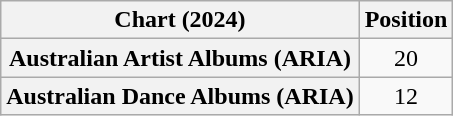<table class="wikitable plainrowheaders" style="text-align:center">
<tr>
<th scope="col">Chart (2024)</th>
<th scope="col">Position</th>
</tr>
<tr>
<th scope="row">Australian Artist Albums (ARIA)</th>
<td>20</td>
</tr>
<tr>
<th scope="row">Australian Dance Albums (ARIA)</th>
<td>12</td>
</tr>
</table>
